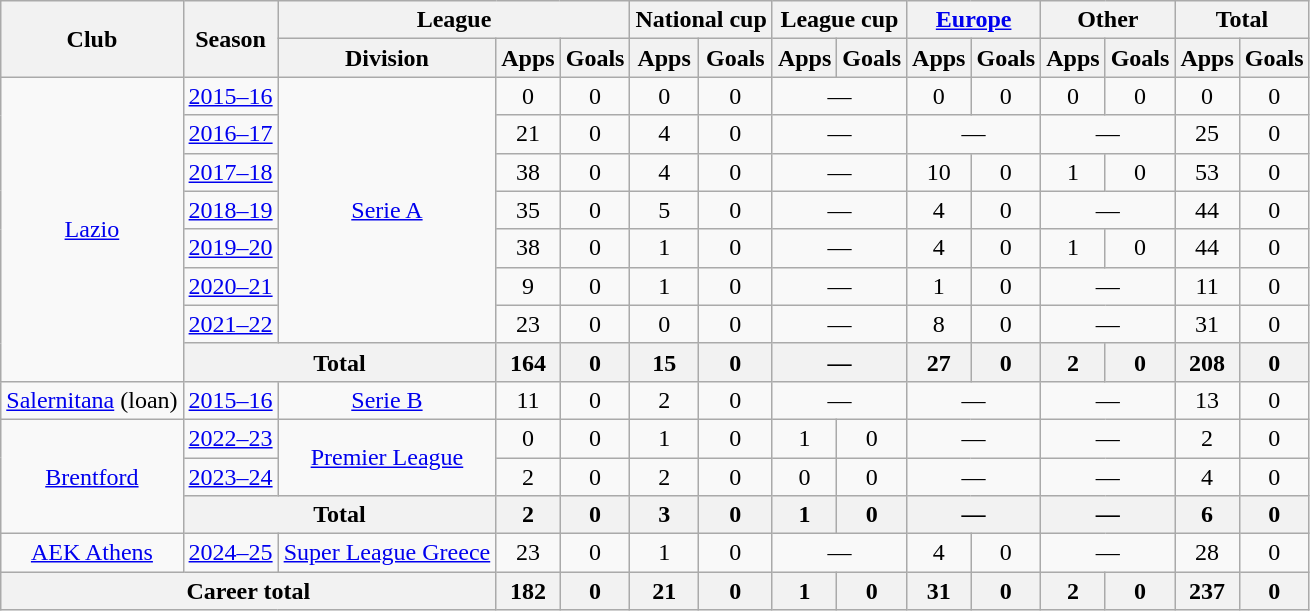<table class="wikitable" style="text-align:center">
<tr>
<th rowspan="2">Club</th>
<th rowspan="2">Season</th>
<th colspan="3">League</th>
<th colspan="2">National cup</th>
<th colspan="2">League cup</th>
<th colspan="2"><a href='#'>Europe</a></th>
<th colspan="2">Other</th>
<th colspan="2">Total</th>
</tr>
<tr>
<th>Division</th>
<th>Apps</th>
<th>Goals</th>
<th>Apps</th>
<th>Goals</th>
<th>Apps</th>
<th>Goals</th>
<th>Apps</th>
<th>Goals</th>
<th>Apps</th>
<th>Goals</th>
<th>Apps</th>
<th>Goals</th>
</tr>
<tr>
<td rowspan="8"><a href='#'>Lazio</a></td>
<td><a href='#'>2015–16</a></td>
<td rowspan="7"><a href='#'>Serie A</a></td>
<td>0</td>
<td>0</td>
<td>0</td>
<td>0</td>
<td colspan="2">—</td>
<td>0</td>
<td>0</td>
<td>0</td>
<td>0</td>
<td>0</td>
<td>0</td>
</tr>
<tr>
<td><a href='#'>2016–17</a></td>
<td>21</td>
<td>0</td>
<td>4</td>
<td>0</td>
<td colspan="2">—</td>
<td colspan="2">—</td>
<td colspan="2">—</td>
<td>25</td>
<td>0</td>
</tr>
<tr>
<td><a href='#'>2017–18</a></td>
<td>38</td>
<td>0</td>
<td>4</td>
<td>0</td>
<td colspan="2">—</td>
<td>10</td>
<td>0</td>
<td>1</td>
<td>0</td>
<td>53</td>
<td>0</td>
</tr>
<tr>
<td><a href='#'>2018–19</a></td>
<td>35</td>
<td>0</td>
<td>5</td>
<td>0</td>
<td colspan="2">—</td>
<td>4</td>
<td>0</td>
<td colspan="2">—</td>
<td>44</td>
<td>0</td>
</tr>
<tr>
<td><a href='#'>2019–20</a></td>
<td>38</td>
<td>0</td>
<td>1</td>
<td>0</td>
<td colspan="2">—</td>
<td>4</td>
<td>0</td>
<td>1</td>
<td>0</td>
<td>44</td>
<td>0</td>
</tr>
<tr>
<td><a href='#'>2020–21</a></td>
<td>9</td>
<td>0</td>
<td>1</td>
<td>0</td>
<td colspan="2">—</td>
<td>1</td>
<td>0</td>
<td colspan="2">—</td>
<td>11</td>
<td>0</td>
</tr>
<tr>
<td><a href='#'>2021–22</a></td>
<td>23</td>
<td>0</td>
<td>0</td>
<td>0</td>
<td colspan="2">—</td>
<td>8</td>
<td>0</td>
<td colspan="2">—</td>
<td>31</td>
<td>0</td>
</tr>
<tr>
<th colspan="2">Total</th>
<th>164</th>
<th>0</th>
<th>15</th>
<th>0</th>
<th colspan="2">—</th>
<th>27</th>
<th>0</th>
<th>2</th>
<th>0</th>
<th>208</th>
<th>0</th>
</tr>
<tr>
<td><a href='#'>Salernitana</a> (loan)</td>
<td><a href='#'>2015–16</a></td>
<td><a href='#'>Serie B</a></td>
<td>11</td>
<td>0</td>
<td>2</td>
<td>0</td>
<td colspan="2">—</td>
<td colspan="2">—</td>
<td colspan="2">—</td>
<td>13</td>
<td>0</td>
</tr>
<tr>
<td rowspan="3"><a href='#'>Brentford</a></td>
<td><a href='#'>2022–23</a></td>
<td rowspan="2"><a href='#'>Premier League</a></td>
<td>0</td>
<td>0</td>
<td>1</td>
<td>0</td>
<td>1</td>
<td>0</td>
<td colspan="2">—</td>
<td colspan="2">—</td>
<td>2</td>
<td>0</td>
</tr>
<tr>
<td><a href='#'>2023–24</a></td>
<td>2</td>
<td>0</td>
<td>2</td>
<td>0</td>
<td>0</td>
<td>0</td>
<td colspan="2">—</td>
<td colspan="2">—</td>
<td>4</td>
<td>0</td>
</tr>
<tr>
<th colspan="2">Total</th>
<th>2</th>
<th>0</th>
<th>3</th>
<th>0</th>
<th>1</th>
<th>0</th>
<th colspan="2">—</th>
<th colspan="2">—</th>
<th>6</th>
<th>0</th>
</tr>
<tr>
<td><a href='#'>AEK Athens</a></td>
<td><a href='#'>2024–25</a></td>
<td><a href='#'>Super League Greece</a></td>
<td>23</td>
<td>0</td>
<td>1</td>
<td>0</td>
<td colspan="2">—</td>
<td>4</td>
<td>0</td>
<td colspan="2">—</td>
<td>28</td>
<td>0</td>
</tr>
<tr>
<th colspan="3">Career total</th>
<th>182</th>
<th>0</th>
<th>21</th>
<th>0</th>
<th>1</th>
<th>0</th>
<th>31</th>
<th>0</th>
<th>2</th>
<th>0</th>
<th>237</th>
<th>0</th>
</tr>
</table>
